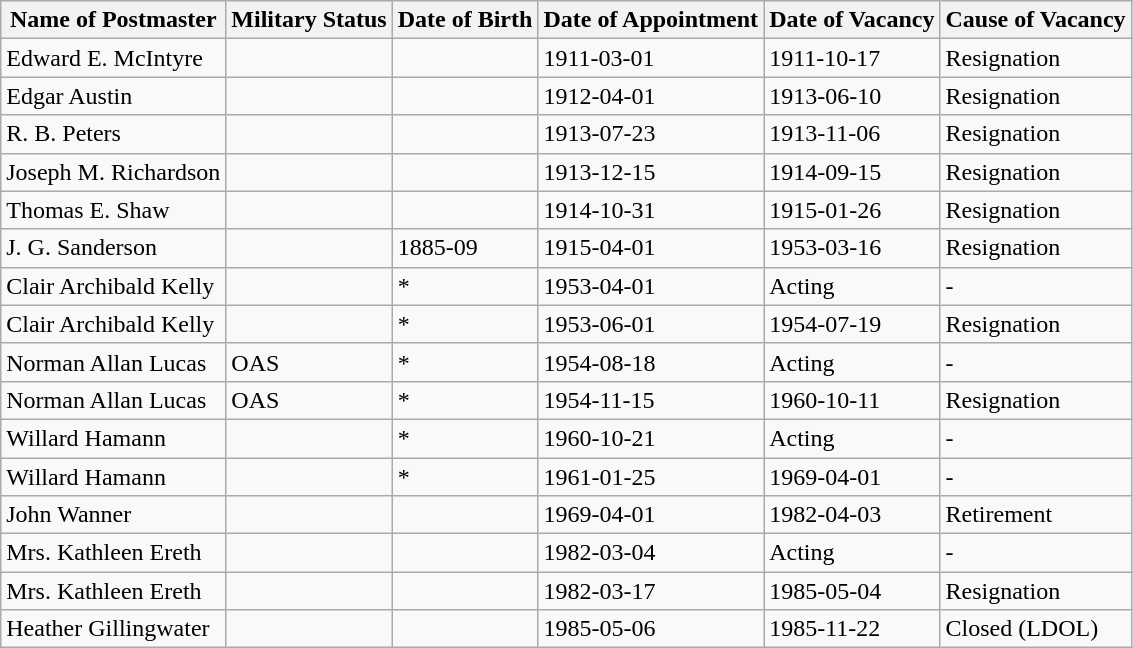<table class="wikitable">
<tr>
<th>Name of Postmaster</th>
<th>Military Status</th>
<th>Date of Birth</th>
<th>Date of Appointment</th>
<th>Date of Vacancy</th>
<th>Cause of Vacancy</th>
</tr>
<tr>
<td>Edward E. McIntyre</td>
<td></td>
<td></td>
<td>1911-03-01</td>
<td>1911-10-17</td>
<td>Resignation</td>
</tr>
<tr>
<td>Edgar Austin</td>
<td></td>
<td></td>
<td>1912-04-01</td>
<td>1913-06-10</td>
<td>Resignation</td>
</tr>
<tr>
<td>R. B. Peters</td>
<td></td>
<td></td>
<td>1913-07-23</td>
<td>1913-11-06</td>
<td>Resignation</td>
</tr>
<tr>
<td>Joseph M. Richardson</td>
<td></td>
<td></td>
<td>1913-12-15</td>
<td>1914-09-15</td>
<td>Resignation</td>
</tr>
<tr>
<td>Thomas E. Shaw</td>
<td></td>
<td></td>
<td>1914-10-31</td>
<td>1915-01-26</td>
<td>Resignation</td>
</tr>
<tr>
<td>J. G. Sanderson</td>
<td></td>
<td>1885-09</td>
<td>1915-04-01</td>
<td>1953-03-16</td>
<td>Resignation</td>
</tr>
<tr>
<td>Clair Archibald Kelly</td>
<td></td>
<td>*</td>
<td>1953-04-01</td>
<td>Acting</td>
<td>-</td>
</tr>
<tr>
<td>Clair Archibald Kelly</td>
<td></td>
<td>*</td>
<td>1953-06-01</td>
<td>1954-07-19</td>
<td>Resignation</td>
</tr>
<tr>
<td>Norman Allan Lucas</td>
<td>OAS</td>
<td>*</td>
<td>1954-08-18</td>
<td>Acting</td>
<td>-</td>
</tr>
<tr>
<td>Norman Allan Lucas</td>
<td>OAS</td>
<td>*</td>
<td>1954-11-15</td>
<td>1960-10-11</td>
<td>Resignation</td>
</tr>
<tr>
<td>Willard Hamann</td>
<td></td>
<td>*</td>
<td>1960-10-21</td>
<td>Acting</td>
<td>-</td>
</tr>
<tr>
<td>Willard Hamann</td>
<td></td>
<td>*</td>
<td>1961-01-25</td>
<td>1969-04-01</td>
<td>-</td>
</tr>
<tr>
<td>John Wanner</td>
<td></td>
<td></td>
<td>1969-04-01</td>
<td>1982-04-03</td>
<td>Retirement</td>
</tr>
<tr>
<td>Mrs. Kathleen Ereth</td>
<td></td>
<td></td>
<td>1982-03-04</td>
<td>Acting</td>
<td>-</td>
</tr>
<tr>
<td>Mrs. Kathleen Ereth</td>
<td></td>
<td></td>
<td>1982-03-17</td>
<td>1985-05-04</td>
<td>Resignation</td>
</tr>
<tr>
<td>Heather Gillingwater</td>
<td></td>
<td></td>
<td>1985-05-06</td>
<td>1985-11-22</td>
<td>Closed (LDOL)</td>
</tr>
</table>
